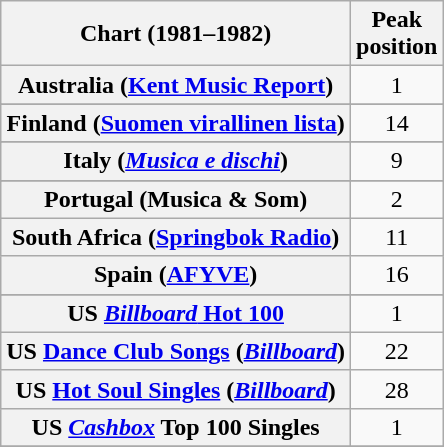<table class="wikitable sortable plainrowheaders" style="text-align:center">
<tr>
<th scope="col">Chart (1981–1982)</th>
<th scope="col">Peak<br>position</th>
</tr>
<tr>
<th scope="row">Australia (<a href='#'>Kent Music Report</a>)</th>
<td>1</td>
</tr>
<tr>
</tr>
<tr>
</tr>
<tr>
</tr>
<tr>
<th scope="row">Finland (<a href='#'>Suomen virallinen lista</a>)</th>
<td>14</td>
</tr>
<tr>
</tr>
<tr>
<th scope=row>Italy (<em><a href='#'>Musica e dischi</a></em>)</th>
<td>9</td>
</tr>
<tr>
</tr>
<tr>
</tr>
<tr>
</tr>
<tr>
<th scope="row">Portugal (Musica & Som)</th>
<td>2</td>
</tr>
<tr>
<th scope="row">South Africa (<a href='#'>Springbok Radio</a>)</th>
<td>11</td>
</tr>
<tr>
<th scope="row">Spain (<a href='#'>AFYVE</a>)</th>
<td>16</td>
</tr>
<tr>
</tr>
<tr>
</tr>
<tr>
</tr>
<tr>
<th scope="row">US <a href='#'><em>Billboard</em> Hot 100</a></th>
<td>1</td>
</tr>
<tr>
<th scope="row">US <a href='#'>Dance Club Songs</a> (<em><a href='#'>Billboard</a></em>)</th>
<td>22</td>
</tr>
<tr>
<th scope="row">US <a href='#'>Hot Soul Singles</a> (<em><a href='#'>Billboard</a></em>)</th>
<td>28</td>
</tr>
<tr>
<th scope="row">US <em><a href='#'>Cashbox</a></em> Top 100 Singles</th>
<td>1</td>
</tr>
<tr>
</tr>
</table>
